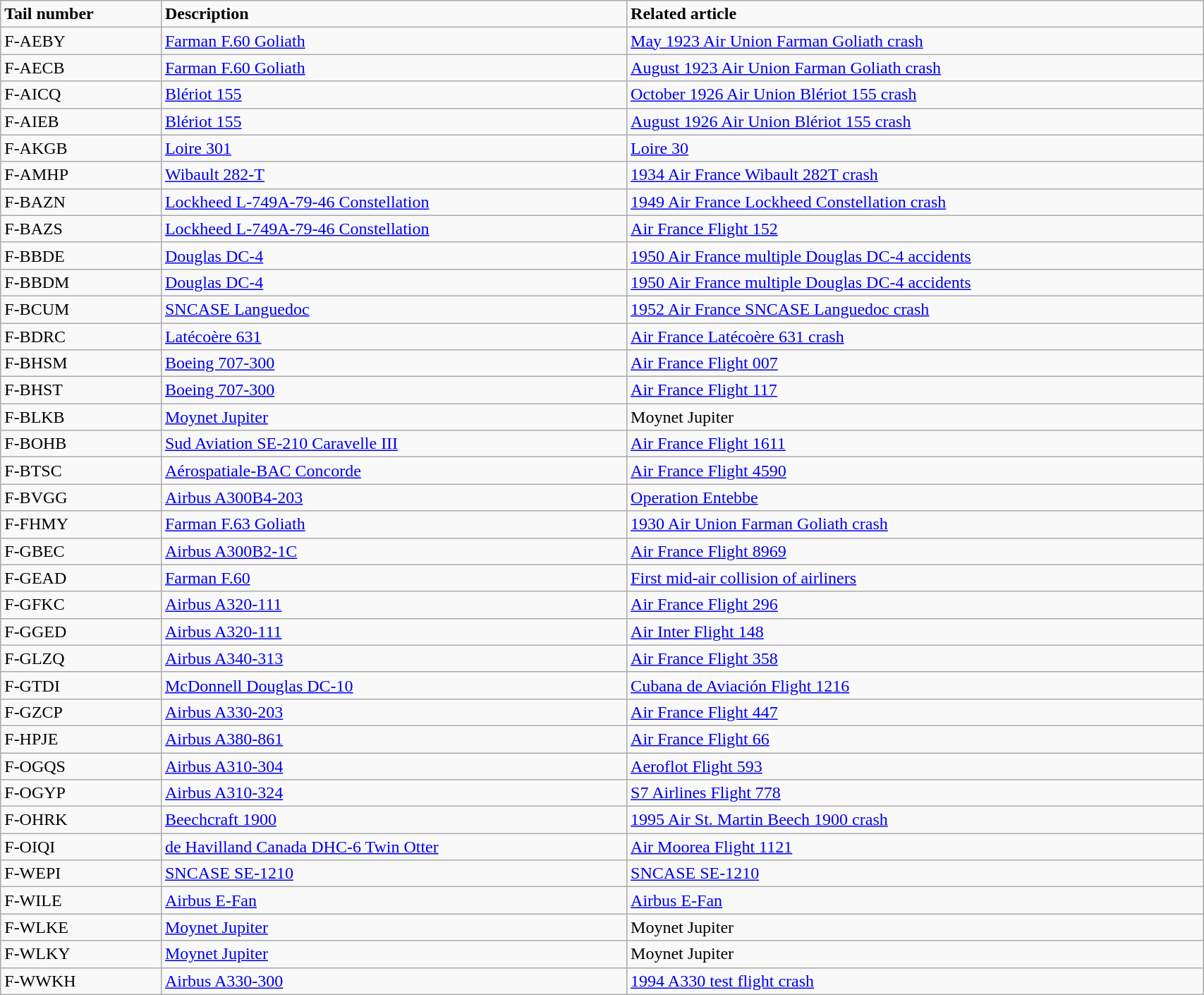<table class="wikitable" width="90%">
<tr>
<td><strong>Tail number</strong></td>
<td><strong>Description</strong></td>
<td><strong>Related article</strong></td>
</tr>
<tr>
<td>F-AEBY</td>
<td><a href='#'>Farman F.60 Goliath</a></td>
<td><a href='#'>May 1923 Air Union Farman Goliath crash</a></td>
</tr>
<tr>
<td>F-AECB</td>
<td><a href='#'>Farman F.60 Goliath</a></td>
<td><a href='#'>August 1923 Air Union Farman Goliath crash</a></td>
</tr>
<tr>
<td>F-AICQ</td>
<td><a href='#'>Blériot 155</a></td>
<td><a href='#'>October 1926 Air Union Blériot 155 crash</a></td>
</tr>
<tr>
<td>F-AIEB</td>
<td><a href='#'>Blériot 155</a></td>
<td><a href='#'>August 1926 Air Union Blériot 155 crash</a></td>
</tr>
<tr>
<td>F-AKGB</td>
<td><a href='#'>Loire 301</a></td>
<td><a href='#'>Loire 30</a></td>
</tr>
<tr>
<td>F-AMHP</td>
<td><a href='#'>Wibault 282-T</a></td>
<td><a href='#'>1934 Air France Wibault 282T crash</a></td>
</tr>
<tr>
<td>F-BAZN</td>
<td><a href='#'>Lockheed L-749A-79-46 Constellation</a></td>
<td><a href='#'>1949 Air France Lockheed Constellation crash</a></td>
</tr>
<tr>
<td>F-BAZS</td>
<td><a href='#'>Lockheed L-749A-79-46 Constellation</a></td>
<td><a href='#'>Air France Flight 152</a></td>
</tr>
<tr>
<td>F-BBDE</td>
<td><a href='#'>Douglas DC-4</a></td>
<td><a href='#'>1950 Air France multiple Douglas DC-4 accidents</a></td>
</tr>
<tr>
<td>F-BBDM</td>
<td><a href='#'>Douglas DC-4</a></td>
<td><a href='#'>1950 Air France multiple Douglas DC-4 accidents</a></td>
</tr>
<tr>
<td>F-BCUM</td>
<td><a href='#'>SNCASE Languedoc</a></td>
<td><a href='#'>1952 Air France SNCASE Languedoc crash</a></td>
</tr>
<tr>
<td>F-BDRC</td>
<td><a href='#'>Latécoère 631</a></td>
<td><a href='#'>Air France Latécoère 631 crash</a></td>
</tr>
<tr>
<td>F-BHSM</td>
<td><a href='#'>Boeing 707-300</a></td>
<td><a href='#'>Air France Flight 007</a></td>
</tr>
<tr>
<td>F-BHST</td>
<td><a href='#'>Boeing 707-300</a></td>
<td><a href='#'>Air France Flight 117</a></td>
</tr>
<tr>
<td>F-BLKB</td>
<td><a href='#'>Moynet Jupiter</a></td>
<td>Moynet Jupiter</td>
</tr>
<tr>
<td>F-BOHB</td>
<td><a href='#'>Sud Aviation SE-210 Caravelle III</a></td>
<td><a href='#'>Air France Flight 1611</a></td>
</tr>
<tr>
<td>F-BTSC</td>
<td><a href='#'>Aérospatiale-BAC Concorde</a></td>
<td><a href='#'>Air France Flight 4590</a></td>
</tr>
<tr>
<td>F-BVGG</td>
<td><a href='#'>Airbus A300B4-203</a></td>
<td><a href='#'>Operation Entebbe</a></td>
</tr>
<tr>
<td>F-FHMY</td>
<td><a href='#'>Farman F.63 Goliath</a></td>
<td><a href='#'>1930 Air Union Farman Goliath crash</a></td>
</tr>
<tr>
<td>F-GBEC</td>
<td><a href='#'>Airbus A300B2-1C</a></td>
<td><a href='#'>Air France Flight 8969</a></td>
</tr>
<tr>
<td>F-GEAD</td>
<td><a href='#'>Farman F.60</a></td>
<td><a href='#'>First mid-air collision of airliners</a></td>
</tr>
<tr>
<td>F-GFKC</td>
<td><a href='#'>Airbus A320-111</a></td>
<td><a href='#'>Air France Flight 296</a></td>
</tr>
<tr>
<td>F-GGED</td>
<td><a href='#'>Airbus A320-111</a></td>
<td><a href='#'>Air Inter Flight 148</a></td>
</tr>
<tr>
<td>F-GLZQ</td>
<td><a href='#'>Airbus A340-313</a></td>
<td><a href='#'>Air France Flight 358</a></td>
</tr>
<tr>
<td>F-GTDI</td>
<td><a href='#'>McDonnell Douglas DC-10</a></td>
<td><a href='#'>Cubana de Aviación Flight 1216</a></td>
</tr>
<tr>
<td>F-GZCP</td>
<td><a href='#'>Airbus A330-203</a></td>
<td><a href='#'>Air France Flight 447</a></td>
</tr>
<tr>
<td>F-HPJE</td>
<td><a href='#'>Airbus A380-861</a></td>
<td><a href='#'>Air France Flight 66</a></td>
</tr>
<tr>
<td>F-OGQS</td>
<td><a href='#'>Airbus A310-304</a></td>
<td><a href='#'>Aeroflot Flight 593</a></td>
</tr>
<tr>
<td>F-OGYP</td>
<td><a href='#'>Airbus A310-324</a></td>
<td><a href='#'>S7 Airlines Flight 778</a></td>
</tr>
<tr>
<td>F-OHRK</td>
<td><a href='#'>Beechcraft 1900</a></td>
<td><a href='#'>1995 Air St. Martin Beech 1900 crash</a></td>
</tr>
<tr>
<td>F-OIQI</td>
<td><a href='#'>de Havilland Canada DHC-6 Twin Otter</a></td>
<td><a href='#'>Air Moorea Flight 1121</a></td>
</tr>
<tr>
<td>F-WEPI</td>
<td><a href='#'>SNCASE SE-1210</a></td>
<td><a href='#'>SNCASE SE-1210</a></td>
</tr>
<tr>
<td>F-WILE</td>
<td><a href='#'>Airbus E-Fan</a></td>
<td><a href='#'>Airbus E-Fan</a></td>
</tr>
<tr>
<td>F-WLKE</td>
<td><a href='#'>Moynet Jupiter</a></td>
<td>Moynet Jupiter</td>
</tr>
<tr>
<td>F-WLKY</td>
<td><a href='#'>Moynet Jupiter</a></td>
<td>Moynet Jupiter</td>
</tr>
<tr>
<td>F-WWKH</td>
<td><a href='#'>Airbus A330-300</a></td>
<td><a href='#'>1994 A330 test flight crash</a></td>
</tr>
</table>
